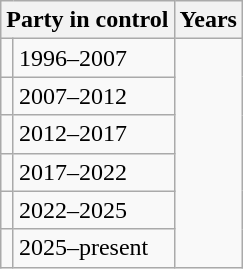<table class="wikitable">
<tr>
<th colspan="2">Party in control</th>
<th>Years</th>
</tr>
<tr>
<td></td>
<td>1996–2007</td>
</tr>
<tr>
<td></td>
<td>2007–2012</td>
</tr>
<tr>
<td></td>
<td>2012–2017</td>
</tr>
<tr>
<td></td>
<td>2017–2022</td>
</tr>
<tr>
<td></td>
<td>2022–2025</td>
</tr>
<tr>
<td></td>
<td>2025–present</td>
</tr>
</table>
